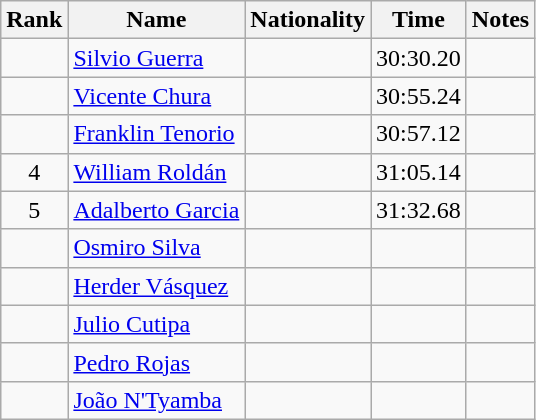<table class="wikitable sortable" style="text-align:center">
<tr>
<th>Rank</th>
<th>Name</th>
<th>Nationality</th>
<th>Time</th>
<th>Notes</th>
</tr>
<tr>
<td></td>
<td align=left><a href='#'>Silvio Guerra</a></td>
<td align=left></td>
<td>30:30.20</td>
<td></td>
</tr>
<tr>
<td></td>
<td align=left><a href='#'>Vicente Chura</a></td>
<td align=left></td>
<td>30:55.24</td>
<td></td>
</tr>
<tr>
<td></td>
<td align=left><a href='#'>Franklin Tenorio</a></td>
<td align=left></td>
<td>30:57.12</td>
<td></td>
</tr>
<tr>
<td>4</td>
<td align=left><a href='#'>William Roldán</a></td>
<td align=left></td>
<td>31:05.14</td>
<td></td>
</tr>
<tr>
<td>5</td>
<td align=left><a href='#'>Adalberto Garcia</a></td>
<td align=left></td>
<td>31:32.68</td>
<td></td>
</tr>
<tr>
<td></td>
<td align=left><a href='#'>Osmiro Silva</a></td>
<td align=left></td>
<td></td>
<td></td>
</tr>
<tr>
<td></td>
<td align=left><a href='#'>Herder Vásquez</a></td>
<td align=left></td>
<td></td>
<td></td>
</tr>
<tr>
<td></td>
<td align=left><a href='#'>Julio Cutipa</a></td>
<td align=left></td>
<td></td>
<td></td>
</tr>
<tr>
<td></td>
<td align=left><a href='#'>Pedro Rojas</a></td>
<td align=left></td>
<td></td>
<td></td>
</tr>
<tr>
<td></td>
<td align=left><a href='#'>João N'Tyamba</a></td>
<td align=left></td>
<td></td>
<td></td>
</tr>
</table>
